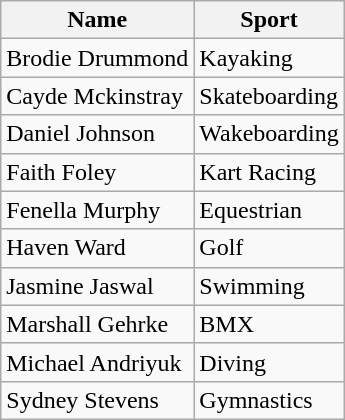<table class="wikitable">
<tr>
<th>Name</th>
<th>Sport</th>
</tr>
<tr>
<td>Brodie Drummond</td>
<td>Kayaking</td>
</tr>
<tr>
<td>Cayde Mckinstray</td>
<td>Skateboarding</td>
</tr>
<tr>
<td>Daniel Johnson</td>
<td>Wakeboarding</td>
</tr>
<tr>
<td>Faith Foley</td>
<td>Kart Racing</td>
</tr>
<tr>
<td>Fenella Murphy</td>
<td>Equestrian</td>
</tr>
<tr>
<td>Haven Ward</td>
<td>Golf</td>
</tr>
<tr>
<td>Jasmine Jaswal</td>
<td>Swimming</td>
</tr>
<tr>
<td>Marshall Gehrke</td>
<td>BMX</td>
</tr>
<tr>
<td>Michael Andriyuk</td>
<td>Diving</td>
</tr>
<tr>
<td>Sydney Stevens</td>
<td>Gymnastics</td>
</tr>
</table>
